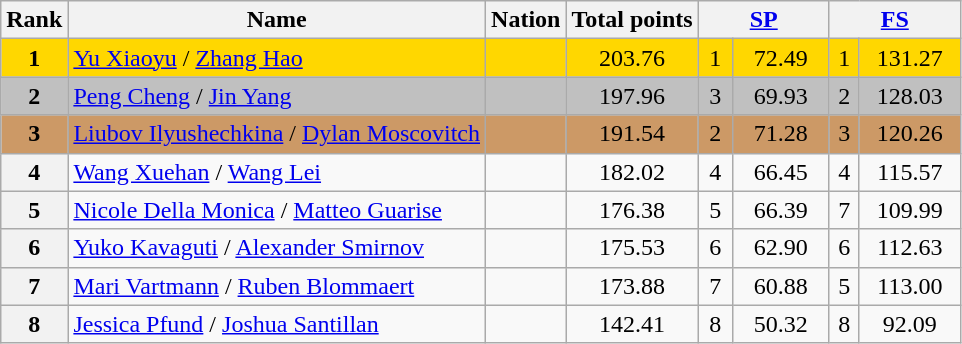<table class="wikitable sortable">
<tr>
<th>Rank</th>
<th>Name</th>
<th>Nation</th>
<th>Total points</th>
<th colspan="2" width="80px"><a href='#'>SP</a></th>
<th colspan="2" width="80px"><a href='#'>FS</a></th>
</tr>
<tr bgcolor="gold">
<td align="center"><strong>1</strong></td>
<td><a href='#'>Yu Xiaoyu</a> / <a href='#'>Zhang Hao</a></td>
<td></td>
<td align="center">203.76</td>
<td align="center">1</td>
<td align="center">72.49</td>
<td align="center">1</td>
<td align="center">131.27</td>
</tr>
<tr bgcolor="silver">
<td align="center"><strong>2</strong></td>
<td><a href='#'>Peng Cheng</a> / <a href='#'>Jin Yang</a></td>
<td></td>
<td align="center">197.96</td>
<td align="center">3</td>
<td align="center">69.93</td>
<td align="center">2</td>
<td align="center">128.03</td>
</tr>
<tr bgcolor="cc9966">
<td align="center"><strong>3</strong></td>
<td><a href='#'>Liubov Ilyushechkina</a> / <a href='#'>Dylan Moscovitch</a></td>
<td></td>
<td align="center">191.54</td>
<td align="center">2</td>
<td align="center">71.28</td>
<td align="center">3</td>
<td align="center">120.26</td>
</tr>
<tr>
<th>4</th>
<td><a href='#'>Wang Xuehan</a> / <a href='#'>Wang Lei</a></td>
<td></td>
<td align="center">182.02</td>
<td align="center">4</td>
<td align="center">66.45</td>
<td align="center">4</td>
<td align="center">115.57</td>
</tr>
<tr>
<th>5</th>
<td><a href='#'>Nicole Della Monica</a> / <a href='#'>Matteo Guarise</a></td>
<td></td>
<td align="center">176.38</td>
<td align="center">5</td>
<td align="center">66.39</td>
<td align="center">7</td>
<td align="center">109.99</td>
</tr>
<tr>
<th>6</th>
<td><a href='#'>Yuko Kavaguti</a> / <a href='#'>Alexander Smirnov</a></td>
<td></td>
<td align="center">175.53</td>
<td align="center">6</td>
<td align="center">62.90</td>
<td align="center">6</td>
<td align="center">112.63</td>
</tr>
<tr>
<th>7</th>
<td><a href='#'>Mari Vartmann</a> / <a href='#'>Ruben Blommaert</a></td>
<td></td>
<td align="center">173.88</td>
<td align="center">7</td>
<td align="center">60.88</td>
<td align="center">5</td>
<td align="center">113.00</td>
</tr>
<tr>
<th>8</th>
<td><a href='#'>Jessica Pfund</a> / <a href='#'>Joshua Santillan</a></td>
<td></td>
<td align="center">142.41</td>
<td align="center">8</td>
<td align="center">50.32</td>
<td align="center">8</td>
<td align="center">92.09</td>
</tr>
</table>
